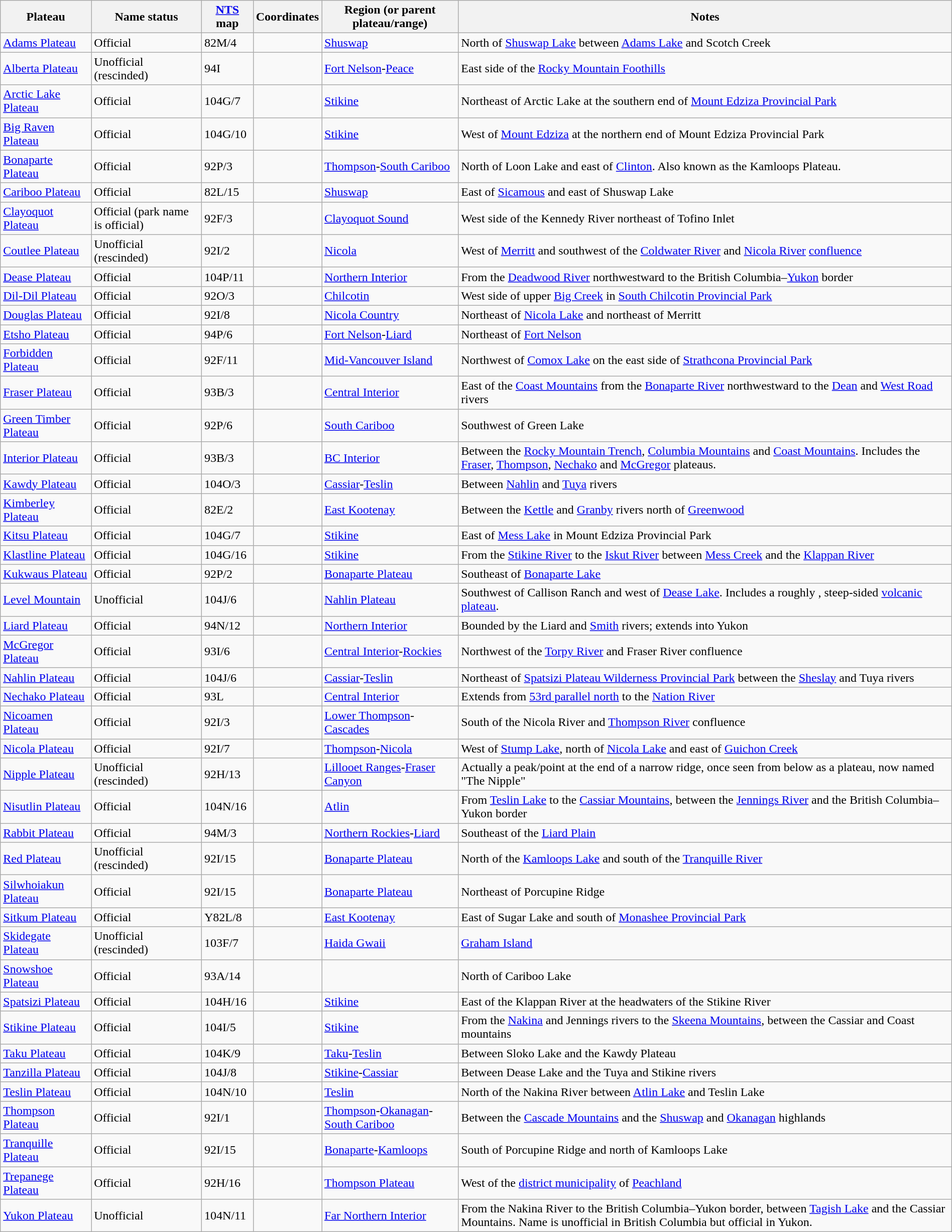<table class="wikitable sortable" style="width:100%">
<tr>
<th>Plateau</th>
<th>Name status</th>
<th><a href='#'>NTS</a> map</th>
<th>Coordinates</th>
<th>Region (or parent plateau/range)</th>
<th class=unsortable>Notes</th>
</tr>
<tr>
<td><a href='#'>Adams Plateau</a></td>
<td>Official</td>
<td>82M/4</td>
<td></td>
<td><a href='#'>Shuswap</a></td>
<td>North of <a href='#'>Shuswap Lake</a> between <a href='#'>Adams Lake</a> and Scotch Creek</td>
</tr>
<tr>
<td><a href='#'>Alberta Plateau</a></td>
<td>Unofficial (rescinded)</td>
<td>94I</td>
<td></td>
<td><a href='#'>Fort Nelson</a>-<a href='#'>Peace</a></td>
<td>East side of the <a href='#'>Rocky Mountain Foothills</a></td>
</tr>
<tr>
<td><a href='#'>Arctic Lake Plateau</a></td>
<td>Official</td>
<td>104G/7</td>
<td></td>
<td><a href='#'>Stikine</a></td>
<td>Northeast of Arctic Lake at the southern end of <a href='#'>Mount Edziza Provincial Park</a></td>
</tr>
<tr>
<td><a href='#'>Big Raven Plateau</a></td>
<td>Official</td>
<td>104G/10</td>
<td></td>
<td><a href='#'>Stikine</a></td>
<td>West of <a href='#'>Mount Edziza</a> at the northern end of Mount Edziza Provincial Park</td>
</tr>
<tr>
<td><a href='#'>Bonaparte Plateau</a></td>
<td>Official</td>
<td>92P/3</td>
<td></td>
<td><a href='#'>Thompson</a>-<a href='#'>South Cariboo</a></td>
<td>North of Loon Lake and east of <a href='#'>Clinton</a>. Also known as the Kamloops Plateau.</td>
</tr>
<tr>
<td><a href='#'>Cariboo Plateau</a></td>
<td>Official</td>
<td>82L/15</td>
<td></td>
<td><a href='#'>Shuswap</a></td>
<td>East of <a href='#'>Sicamous</a> and east of Shuswap Lake</td>
</tr>
<tr>
<td><a href='#'>Clayoquot Plateau</a></td>
<td>Official (park name is official)</td>
<td>92F/3</td>
<td></td>
<td><a href='#'>Clayoquot Sound</a></td>
<td>West side of the Kennedy River northeast of Tofino Inlet</td>
</tr>
<tr>
<td><a href='#'>Coutlee Plateau</a></td>
<td>Unofficial (rescinded)</td>
<td>92I/2</td>
<td></td>
<td><a href='#'>Nicola</a></td>
<td>West of <a href='#'>Merritt</a> and southwest of the <a href='#'>Coldwater River</a> and <a href='#'>Nicola River</a> <a href='#'>confluence</a></td>
</tr>
<tr>
<td><a href='#'>Dease Plateau</a></td>
<td>Official</td>
<td>104P/11</td>
<td></td>
<td><a href='#'>Northern Interior</a></td>
<td>From the <a href='#'>Deadwood River</a> northwestward to the British Columbia–<a href='#'>Yukon</a> border</td>
</tr>
<tr>
<td><a href='#'>Dil-Dil Plateau</a></td>
<td>Official</td>
<td>92O/3</td>
<td></td>
<td><a href='#'>Chilcotin</a></td>
<td>West side of upper <a href='#'>Big Creek</a> in <a href='#'>South Chilcotin Provincial Park</a></td>
</tr>
<tr>
<td><a href='#'>Douglas Plateau</a></td>
<td>Official</td>
<td>92I/8</td>
<td></td>
<td><a href='#'>Nicola Country</a></td>
<td>Northeast of <a href='#'>Nicola Lake</a> and northeast of Merritt</td>
</tr>
<tr>
<td><a href='#'>Etsho Plateau</a></td>
<td>Official</td>
<td>94P/6</td>
<td></td>
<td><a href='#'>Fort Nelson</a>-<a href='#'>Liard</a></td>
<td>Northeast of <a href='#'>Fort Nelson</a></td>
</tr>
<tr>
<td><a href='#'>Forbidden Plateau</a></td>
<td>Official</td>
<td>92F/11</td>
<td></td>
<td><a href='#'>Mid-Vancouver Island</a></td>
<td>Northwest of <a href='#'>Comox Lake</a> on the east side of <a href='#'>Strathcona Provincial Park</a></td>
</tr>
<tr>
<td><a href='#'>Fraser Plateau</a></td>
<td>Official</td>
<td>93B/3</td>
<td></td>
<td><a href='#'>Central Interior</a></td>
<td>East of the <a href='#'>Coast Mountains</a> from the <a href='#'>Bonaparte River</a> northwestward to the <a href='#'>Dean</a> and <a href='#'>West Road</a> rivers</td>
</tr>
<tr>
<td><a href='#'>Green Timber Plateau</a></td>
<td>Official</td>
<td>92P/6</td>
<td></td>
<td><a href='#'>South Cariboo</a></td>
<td>Southwest of Green Lake</td>
</tr>
<tr>
<td><a href='#'>Interior Plateau</a></td>
<td>Official</td>
<td>93B/3</td>
<td></td>
<td><a href='#'>BC Interior</a></td>
<td>Between the <a href='#'>Rocky Mountain Trench</a>, <a href='#'>Columbia Mountains</a> and <a href='#'>Coast Mountains</a>. Includes the <a href='#'>Fraser</a>, <a href='#'>Thompson</a>, <a href='#'>Nechako</a> and <a href='#'>McGregor</a> plateaus.</td>
</tr>
<tr>
<td><a href='#'>Kawdy Plateau</a></td>
<td>Official</td>
<td>104O/3</td>
<td></td>
<td><a href='#'>Cassiar</a>-<a href='#'>Teslin</a></td>
<td>Between <a href='#'>Nahlin</a> and <a href='#'>Tuya</a> rivers</td>
</tr>
<tr>
<td><a href='#'>Kimberley Plateau</a></td>
<td>Official</td>
<td>82E/2</td>
<td></td>
<td><a href='#'>East Kootenay</a></td>
<td>Between the <a href='#'>Kettle</a> and <a href='#'>Granby</a> rivers north of <a href='#'>Greenwood</a></td>
</tr>
<tr>
<td><a href='#'>Kitsu Plateau</a></td>
<td>Official</td>
<td>104G/7</td>
<td></td>
<td><a href='#'>Stikine</a></td>
<td>East of <a href='#'>Mess Lake</a> in Mount Edziza Provincial Park</td>
</tr>
<tr>
<td><a href='#'>Klastline Plateau</a></td>
<td>Official</td>
<td>104G/16</td>
<td></td>
<td><a href='#'>Stikine</a></td>
<td>From the <a href='#'>Stikine River</a> to the <a href='#'>Iskut River</a> between <a href='#'>Mess Creek</a> and the <a href='#'>Klappan River</a></td>
</tr>
<tr>
<td><a href='#'>Kukwaus Plateau</a></td>
<td>Official</td>
<td>92P/2</td>
<td></td>
<td><a href='#'>Bonaparte Plateau</a></td>
<td>Southeast of <a href='#'>Bonaparte Lake</a></td>
</tr>
<tr>
<td><a href='#'>Level Mountain</a></td>
<td>Unofficial</td>
<td>104J/6</td>
<td></td>
<td><a href='#'>Nahlin Plateau</a></td>
<td>Southwest of Callison Ranch and west of <a href='#'>Dease Lake</a>. Includes a roughly , steep-sided <a href='#'>volcanic plateau</a>.</td>
</tr>
<tr>
<td><a href='#'>Liard Plateau</a></td>
<td>Official</td>
<td>94N/12</td>
<td></td>
<td><a href='#'>Northern Interior</a></td>
<td>Bounded by the Liard and <a href='#'>Smith</a> rivers; extends into Yukon</td>
</tr>
<tr>
<td><a href='#'>McGregor Plateau</a></td>
<td>Official</td>
<td>93I/6</td>
<td></td>
<td><a href='#'>Central Interior</a>-<a href='#'>Rockies</a></td>
<td>Northwest of the <a href='#'>Torpy River</a> and Fraser River confluence</td>
</tr>
<tr>
<td><a href='#'>Nahlin Plateau</a></td>
<td>Official</td>
<td>104J/6</td>
<td></td>
<td><a href='#'>Cassiar</a>-<a href='#'>Teslin</a></td>
<td>Northeast of <a href='#'>Spatsizi Plateau Wilderness Provincial Park</a> between the <a href='#'>Sheslay</a> and Tuya rivers</td>
</tr>
<tr>
<td><a href='#'>Nechako Plateau</a></td>
<td>Official</td>
<td>93L</td>
<td></td>
<td><a href='#'>Central Interior</a></td>
<td>Extends from <a href='#'>53rd parallel north</a> to the <a href='#'>Nation River</a></td>
</tr>
<tr>
<td><a href='#'>Nicoamen Plateau</a></td>
<td>Official</td>
<td>92I/3</td>
<td></td>
<td><a href='#'>Lower Thompson</a>-<a href='#'>Cascades</a></td>
<td>South of the Nicola River and <a href='#'>Thompson River</a> confluence</td>
</tr>
<tr>
<td><a href='#'>Nicola Plateau</a></td>
<td>Official</td>
<td>92I/7</td>
<td></td>
<td><a href='#'>Thompson</a>-<a href='#'>Nicola</a></td>
<td>West of <a href='#'>Stump Lake</a>, north of <a href='#'>Nicola Lake</a> and east of <a href='#'>Guichon Creek</a></td>
</tr>
<tr>
<td><a href='#'>Nipple Plateau</a></td>
<td>Unofficial (rescinded)</td>
<td>92H/13</td>
<td></td>
<td><a href='#'>Lillooet Ranges</a>-<a href='#'>Fraser Canyon</a></td>
<td>Actually a peak/point at the end of a narrow ridge, once seen from below as a plateau, now named "The Nipple"</td>
</tr>
<tr>
<td><a href='#'>Nisutlin Plateau</a></td>
<td>Official</td>
<td>104N/16</td>
<td></td>
<td><a href='#'>Atlin</a></td>
<td>From <a href='#'>Teslin Lake</a> to the <a href='#'>Cassiar Mountains</a>, between the <a href='#'>Jennings River</a> and the British Columbia–Yukon border</td>
</tr>
<tr>
<td><a href='#'>Rabbit Plateau</a></td>
<td>Official</td>
<td>94M/3</td>
<td></td>
<td><a href='#'>Northern Rockies</a>-<a href='#'>Liard</a></td>
<td>Southeast of the <a href='#'>Liard Plain</a></td>
</tr>
<tr>
<td><a href='#'>Red Plateau</a></td>
<td>Unofficial (rescinded)</td>
<td>92I/15</td>
<td></td>
<td><a href='#'>Bonaparte Plateau</a></td>
<td>North of the <a href='#'>Kamloops Lake</a> and south of the <a href='#'>Tranquille River</a></td>
</tr>
<tr>
<td><a href='#'>Silwhoiakun Plateau</a></td>
<td>Official</td>
<td>92I/15</td>
<td></td>
<td><a href='#'>Bonaparte Plateau</a></td>
<td>Northeast of Porcupine Ridge</td>
</tr>
<tr>
<td><a href='#'>Sitkum Plateau</a></td>
<td>Official</td>
<td>Y82L/8</td>
<td></td>
<td><a href='#'>East Kootenay</a></td>
<td>East of Sugar Lake and south of <a href='#'>Monashee Provincial Park</a></td>
</tr>
<tr>
<td><a href='#'>Skidegate Plateau</a></td>
<td>Unofficial (rescinded)</td>
<td>103F/7</td>
<td></td>
<td><a href='#'>Haida Gwaii</a></td>
<td><a href='#'>Graham Island</a></td>
</tr>
<tr>
<td><a href='#'>Snowshoe Plateau</a></td>
<td>Official</td>
<td>93A/14</td>
<td></td>
<td></td>
<td>North of Cariboo Lake</td>
</tr>
<tr>
<td><a href='#'>Spatsizi Plateau</a></td>
<td>Official</td>
<td>104H/16</td>
<td></td>
<td><a href='#'>Stikine</a></td>
<td>East of the Klappan River at the headwaters of the Stikine River</td>
</tr>
<tr>
<td><a href='#'>Stikine Plateau</a></td>
<td>Official</td>
<td>104I/5</td>
<td></td>
<td><a href='#'>Stikine</a></td>
<td>From the <a href='#'>Nakina</a> and Jennings rivers to the <a href='#'>Skeena Mountains</a>, between the Cassiar and Coast mountains</td>
</tr>
<tr>
<td><a href='#'>Taku Plateau</a></td>
<td>Official</td>
<td>104K/9</td>
<td></td>
<td><a href='#'>Taku</a>-<a href='#'>Teslin</a></td>
<td>Between Sloko Lake and the Kawdy Plateau</td>
</tr>
<tr>
<td><a href='#'>Tanzilla Plateau</a></td>
<td>Official</td>
<td>104J/8</td>
<td></td>
<td><a href='#'>Stikine</a>-<a href='#'>Cassiar</a></td>
<td>Between Dease Lake and the Tuya and Stikine rivers</td>
</tr>
<tr>
<td><a href='#'>Teslin Plateau</a></td>
<td>Official</td>
<td>104N/10</td>
<td></td>
<td><a href='#'>Teslin</a></td>
<td>North of the Nakina River between <a href='#'>Atlin Lake</a> and Teslin Lake</td>
</tr>
<tr>
<td><a href='#'>Thompson Plateau</a></td>
<td>Official</td>
<td>92I/1</td>
<td></td>
<td><a href='#'>Thompson</a>-<a href='#'>Okanagan</a>-<a href='#'>South Cariboo</a></td>
<td>Between the <a href='#'>Cascade Mountains</a> and the <a href='#'>Shuswap</a> and <a href='#'>Okanagan</a> highlands</td>
</tr>
<tr>
<td><a href='#'>Tranquille Plateau</a></td>
<td>Official</td>
<td>92I/15</td>
<td></td>
<td><a href='#'>Bonaparte</a>-<a href='#'>Kamloops</a></td>
<td>South of Porcupine Ridge and north of Kamloops Lake</td>
</tr>
<tr>
<td><a href='#'>Trepanege Plateau</a></td>
<td>Official</td>
<td>92H/16</td>
<td></td>
<td><a href='#'>Thompson Plateau</a></td>
<td>West of the <a href='#'>district municipality</a> of <a href='#'>Peachland</a></td>
</tr>
<tr>
<td><a href='#'>Yukon Plateau</a></td>
<td>Unofficial</td>
<td>104N/11</td>
<td></td>
<td><a href='#'>Far Northern Interior</a></td>
<td>From the Nakina River to the British Columbia–Yukon border, between <a href='#'>Tagish Lake</a> and the Cassiar Mountains. Name is unofficial in British Columbia but official in Yukon.</td>
</tr>
</table>
